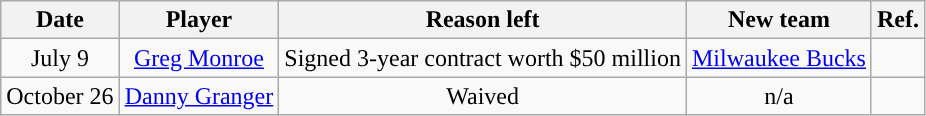<table class="wikitable sortable sortable">
<tr>
<th>Date</th>
<th>Player</th>
<th>Reason left</th>
<th>New team</th>
<th>Ref.</th>
</tr>
<tr style="text-align: center">
<td>July 9</td>
<td><a href='#'>Greg Monroe</a></td>
<td>Signed 3-year contract worth $50 million</td>
<td><a href='#'>Milwaukee Bucks</a></td>
<td></td>
</tr>
<tr style="text-align: center">
<td>October 26</td>
<td><a href='#'>Danny Granger</a></td>
<td>Waived</td>
<td>n/a</td>
<td></td>
</tr>
</table>
